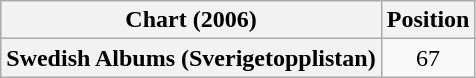<table class="wikitable plainrowheaders" style="text-align:center">
<tr>
<th>Chart (2006)</th>
<th>Position</th>
</tr>
<tr>
<th scope="row">Swedish Albums (Sverigetopplistan)</th>
<td>67</td>
</tr>
</table>
